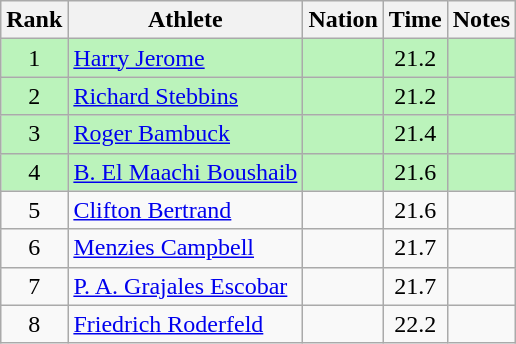<table class="wikitable sortable" style="text-align:center">
<tr>
<th>Rank</th>
<th>Athlete</th>
<th>Nation</th>
<th>Time</th>
<th>Notes</th>
</tr>
<tr bgcolor=bbf3bb>
<td>1</td>
<td align=left><a href='#'>Harry Jerome</a></td>
<td align=left></td>
<td>21.2</td>
<td></td>
</tr>
<tr bgcolor=bbf3bb>
<td>2</td>
<td align=left><a href='#'>Richard Stebbins</a></td>
<td align=left></td>
<td>21.2</td>
<td></td>
</tr>
<tr bgcolor=bbf3bb>
<td>3</td>
<td align=left><a href='#'>Roger Bambuck</a></td>
<td align=left></td>
<td>21.4</td>
<td></td>
</tr>
<tr bgcolor=bbf3bb>
<td>4</td>
<td align=left><a href='#'>B. El Maachi Boushaib</a></td>
<td align=left></td>
<td>21.6</td>
<td></td>
</tr>
<tr>
<td>5</td>
<td align=left><a href='#'>Clifton Bertrand</a></td>
<td align=left></td>
<td>21.6</td>
<td></td>
</tr>
<tr>
<td>6</td>
<td align=left><a href='#'>Menzies Campbell</a></td>
<td align=left></td>
<td>21.7</td>
<td></td>
</tr>
<tr>
<td>7</td>
<td align=left><a href='#'>P. A. Grajales Escobar</a></td>
<td align=left></td>
<td>21.7</td>
<td></td>
</tr>
<tr>
<td>8</td>
<td align=left><a href='#'>Friedrich Roderfeld</a></td>
<td align=left></td>
<td>22.2</td>
<td></td>
</tr>
</table>
